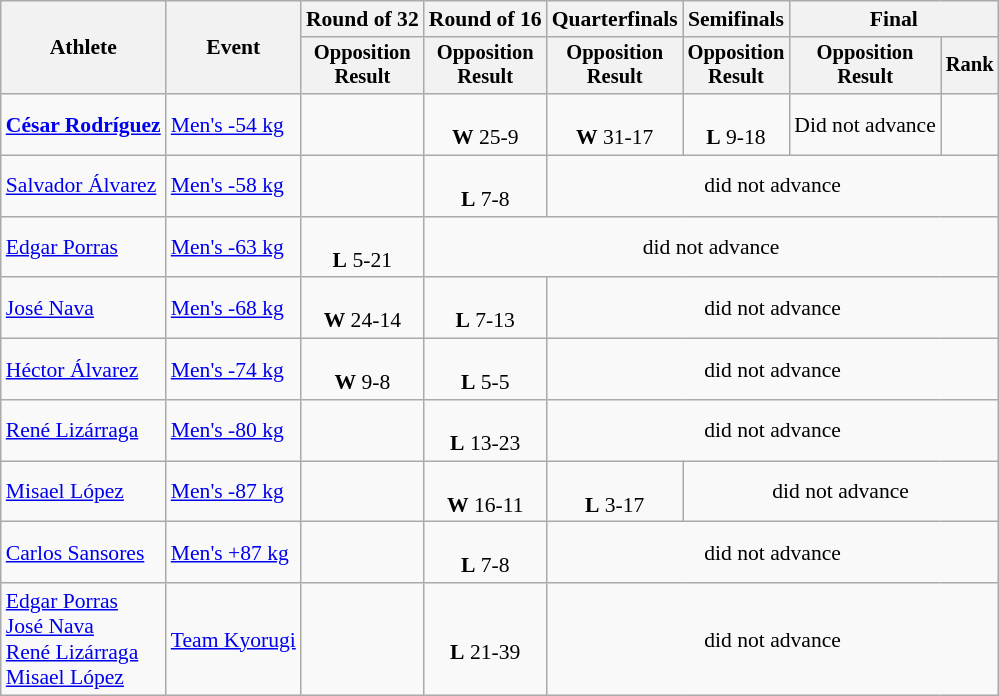<table class="wikitable" style="font-size:90%">
<tr>
<th rowspan=2>Athlete</th>
<th rowspan=2>Event</th>
<th>Round of 32</th>
<th>Round of 16</th>
<th>Quarterfinals</th>
<th>Semifinals</th>
<th colspan=2>Final</th>
</tr>
<tr style="font-size:95%">
<th>Opposition<br>Result</th>
<th>Opposition<br>Result</th>
<th>Opposition<br>Result</th>
<th>Opposition<br>Result</th>
<th>Opposition<br>Result</th>
<th>Rank</th>
</tr>
<tr align=center>
<td align=left><strong><a href='#'>César Rodríguez</a></strong></td>
<td align=left><a href='#'>Men's -54 kg</a></td>
<td></td>
<td><br><strong>W</strong> 25-9</td>
<td><br><strong>W</strong> 31-17</td>
<td><br><strong>L</strong> 9-18</td>
<td>Did not advance</td>
<td></td>
</tr>
<tr align=center>
<td align=left><a href='#'>Salvador Álvarez</a></td>
<td align=left><a href='#'>Men's -58 kg</a></td>
<td></td>
<td><br><strong>L</strong> 7-8</td>
<td colspan=4>did not advance</td>
</tr>
<tr align=center>
<td align=left><a href='#'>Edgar Porras</a></td>
<td align=left><a href='#'>Men's -63 kg</a></td>
<td><br><strong>L</strong> 5-21</td>
<td colspan=5>did not advance</td>
</tr>
<tr align=center>
<td align=left><a href='#'>José Nava</a></td>
<td align=left><a href='#'>Men's -68 kg</a></td>
<td><br><strong>W</strong> 24-14</td>
<td><br><strong>L</strong> 7-13</td>
<td colspan=4>did not advance</td>
</tr>
<tr align=center>
<td align=left><a href='#'>Héctor Álvarez</a></td>
<td align=left><a href='#'>Men's -74 kg</a></td>
<td><br><strong>W</strong> 9-8</td>
<td><br><strong>L</strong> 5-5</td>
<td colspan=4>did not advance</td>
</tr>
<tr align=center>
<td align=left><a href='#'>René Lizárraga</a></td>
<td align=left><a href='#'>Men's -80 kg</a></td>
<td></td>
<td><br><strong>L</strong> 13-23</td>
<td colspan=4>did not advance</td>
</tr>
<tr align=center>
<td align=left><a href='#'>Misael López</a></td>
<td align=left><a href='#'>Men's -87 kg</a></td>
<td></td>
<td><br><strong>W</strong> 16-11</td>
<td><br><strong>L</strong> 3-17</td>
<td colspan=3>did not advance</td>
</tr>
<tr align=center>
<td align=left><a href='#'>Carlos Sansores</a></td>
<td align=left><a href='#'>Men's +87 kg</a></td>
<td></td>
<td><br><strong>L</strong> 7-8</td>
<td colspan=4>did not advance</td>
</tr>
<tr align=center>
<td align=left><a href='#'>Edgar Porras</a><br><a href='#'>José Nava</a><br><a href='#'>René Lizárraga</a><br><a href='#'>Misael López</a></td>
<td align=left><a href='#'>Team Kyorugi</a></td>
<td></td>
<td><br><strong>L</strong> 21-39</td>
<td colspan=4>did not advance</td>
</tr>
</table>
